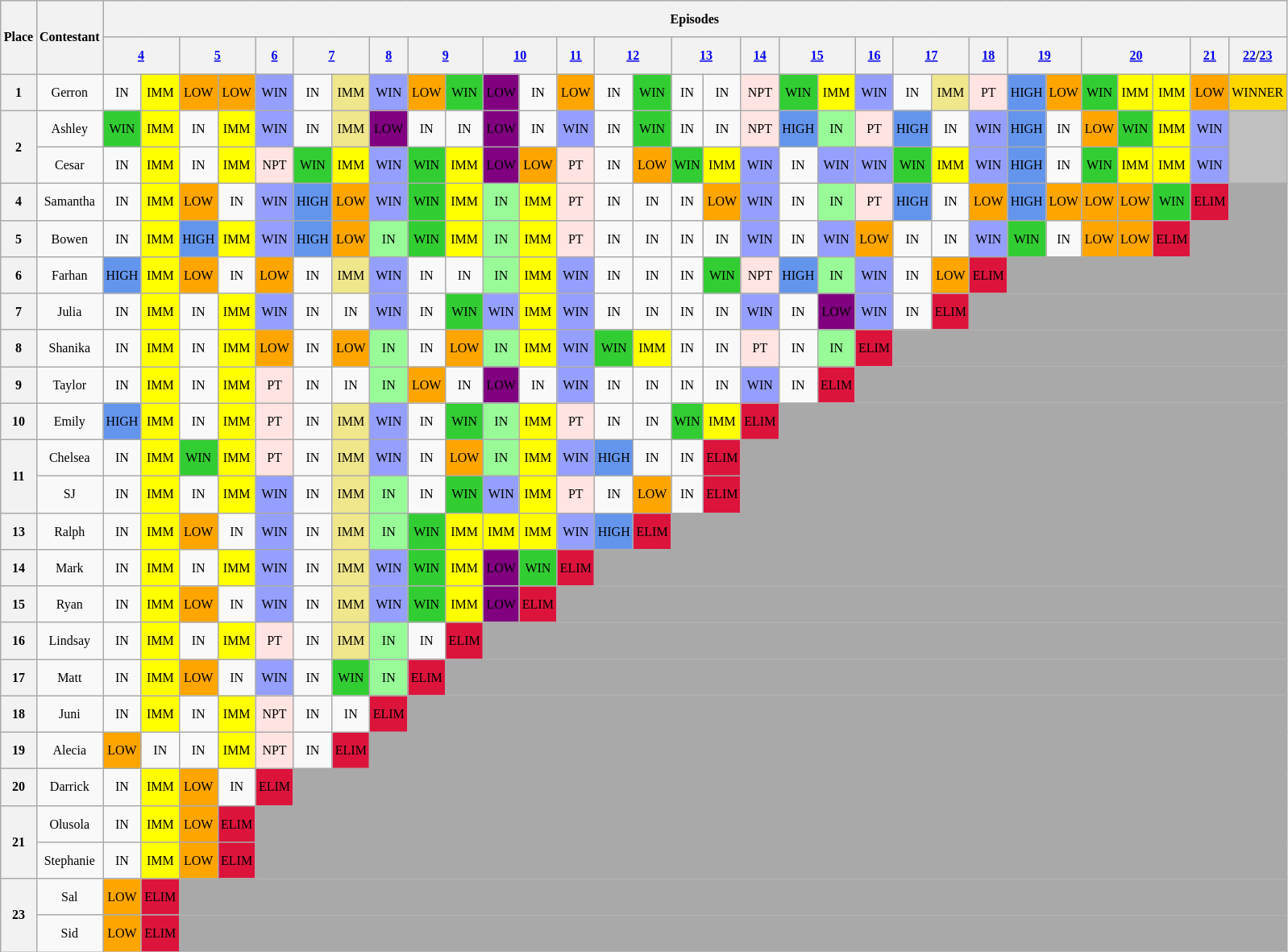<table class="wikitable" style="text-align: center; font-size: 8pt; line-height:25px;">
<tr>
<th rowspan="2">Place</th>
<th rowspan="2">Contestant</th>
<th colspan="31">Episodes</th>
</tr>
<tr>
<th colspan="2"><a href='#'>4</a></th>
<th colspan="2"><a href='#'>5</a></th>
<th><a href='#'>6</a></th>
<th colspan="2"><a href='#'>7</a></th>
<th><a href='#'>8</a></th>
<th colspan="2"><a href='#'>9</a></th>
<th colspan="2"><a href='#'>10</a></th>
<th><a href='#'>11</a></th>
<th colspan="2"><a href='#'>12</a></th>
<th colspan="2"><a href='#'>13</a></th>
<th><a href='#'>14</a></th>
<th colspan="2"><a href='#'>15</a></th>
<th><a href='#'>16</a></th>
<th colspan="2"><a href='#'>17</a></th>
<th><a href='#'>18</a></th>
<th colspan="2"><a href='#'>19</a></th>
<th colspan="3"><a href='#'>20</a></th>
<th><a href='#'>21</a></th>
<th><a href='#'>22</a>/<a href='#'>23</a></th>
</tr>
<tr>
<th>1</th>
<td>Gerron</td>
<td>IN</td>
<td style="background:yellow;">IMM</td>
<td style="background:orange;">LOW</td>
<td style="background:orange;">LOW</td>
<td style="background:#959FFD;">WIN</td>
<td>IN</td>
<td style="background:khaki">IMM</td>
<td style="background:#959FFD;">WIN</td>
<td style="background:orange;">LOW</td>
<td style="background:limegreen;">WIN</td>
<td style="background:purple">LOW</td>
<td>IN</td>
<td style="background:orange">LOW</td>
<td>IN</td>
<td style="background:limegreen;">WIN</td>
<td>IN</td>
<td>IN</td>
<td style="background:mistyrose;">NPT</td>
<td style="background:limegreen;">WIN</td>
<td style="background:yellow">IMM</td>
<td style="background:#959FFD;">WIN</td>
<td>IN</td>
<td style="background:khaki">IMM</td>
<td style="background:mistyrose;">PT</td>
<td style="background:cornflowerblue;">HIGH</td>
<td style="background:orange">LOW</td>
<td style="background:limegreen;">WIN</td>
<td style="background:yellow">IMM</td>
<td style="background:yellow">IMM</td>
<td style="background:orange">LOW</td>
<td style="background:gold;">WINNER</td>
</tr>
<tr>
<th rowspan=2>2</th>
<td>Ashley</td>
<td style="background:limegreen;">WIN</td>
<td style="background:yellow">IMM</td>
<td>IN</td>
<td style="background:yellow">IMM</td>
<td style="background:#959FFD;">WIN</td>
<td>IN</td>
<td style="background:khaki">IMM</td>
<td style="background:purple;">LOW</td>
<td>IN</td>
<td>IN</td>
<td style="background:purple;">LOW</td>
<td>IN</td>
<td style="background:#959FFD;">WIN</td>
<td>IN</td>
<td style="background:limegreen;">WIN</td>
<td>IN</td>
<td>IN</td>
<td style="background:mistyrose;">NPT</td>
<td style="background:cornflowerblue;">HIGH</td>
<td style="background:palegreen">IN</td>
<td style="background:mistyrose;">PT</td>
<td style="background:cornflowerblue;">HIGH</td>
<td>IN</td>
<td style="background:#959FFD;">WIN</td>
<td style="background:cornflowerblue;">HIGH</td>
<td>IN</td>
<td style="background:orange">LOW</td>
<td style="background:limegreen">WIN</td>
<td style="background:yellow">IMM</td>
<td style="background:#959FFD;">WIN</td>
<td style="background:silver;" rowspan="2"></td>
</tr>
<tr>
<td>Cesar</td>
<td>IN</td>
<td style="background:yellow;">IMM</td>
<td>IN</td>
<td style="background:yellow">IMM</td>
<td style="background:mistyrose;">NPT</td>
<td style="background:limegreen;">WIN</td>
<td style="background:yellow">IMM</td>
<td style="background:#959FFD;">WIN</td>
<td style="background:limegreen;">WIN</td>
<td style="background:yellow">IMM</td>
<td style="background:purple">LOW</td>
<td style="background:orange">LOW</td>
<td style="background:mistyrose;">PT</td>
<td>IN</td>
<td style="background:orange">LOW</td>
<td style="background:limegreen;">WIN</td>
<td style="background:yellow">IMM</td>
<td style="background:#959FFD;">WIN</td>
<td>IN</td>
<td style="background:#959FFD;">WIN</td>
<td style="background:#959FFD;">WIN</td>
<td style="background:limegreen;">WIN</td>
<td style="background:yellow">IMM</td>
<td style="background:#959FFD;">WIN</td>
<td style="background:cornflowerblue;">HIGH</td>
<td>IN</td>
<td style="background:limegreen;">WIN</td>
<td style="background:yellow">IMM</td>
<td style="background:yellow">IMM</td>
<td style="background:#959FFD;">WIN</td>
</tr>
<tr>
<th>4</th>
<td>Samantha</td>
<td>IN</td>
<td style="background:yellow;">IMM</td>
<td style="background:orange;">LOW</td>
<td>IN</td>
<td style="background:#959FFD;">WIN</td>
<td style="background:cornflowerblue;">HIGH</td>
<td style="background:orange;">LOW</td>
<td style="background:#959FFD;">WIN</td>
<td style="background:limegreen;">WIN</td>
<td style="background:yellow">IMM</td>
<td style="background:palegreen;">IN</td>
<td style="background:yellow">IMM</td>
<td style="background:mistyrose;">PT</td>
<td>IN</td>
<td>IN</td>
<td>IN</td>
<td style="background:orange">LOW</td>
<td style="background:#959FFD;">WIN</td>
<td>IN</td>
<td style="background:palegreen">IN</td>
<td style="background:mistyrose;">PT</td>
<td style="background:cornflowerblue;">HIGH</td>
<td>IN</td>
<td style="background:orange">LOW</td>
<td style="background:cornflowerblue;">HIGH</td>
<td style="background:orange">LOW</td>
<td style="background:orange">LOW</td>
<td style="background:orange">LOW</td>
<td style="background:limegreen;">WIN</td>
<td style="background:crimson">ELIM</td>
<td style="background:darkgrey;"></td>
</tr>
<tr>
<th>5</th>
<td>Bowen</td>
<td>IN</td>
<td style="background:yellow;">IMM</td>
<td style="background:cornflowerblue;">HIGH</td>
<td style="background:yellow">IMM</td>
<td style="background:#959FFD;">WIN</td>
<td style="background:cornflowerblue;">HIGH</td>
<td style="background:orange;">LOW</td>
<td style="background:palegreen">IN</td>
<td style="background:limegreen;">WIN</td>
<td style="background:yellow">IMM</td>
<td style="background:palegreen">IN</td>
<td style="background:yellow">IMM</td>
<td style="background:mistyrose;">PT</td>
<td>IN</td>
<td>IN</td>
<td>IN</td>
<td>IN</td>
<td style="background:#959FFD;">WIN</td>
<td>IN</td>
<td style="background:#959FFD;">WIN</td>
<td style="background:orange;">LOW</td>
<td>IN</td>
<td>IN</td>
<td style="background:#959FFD;">WIN</td>
<td style="background:limegreen;">WIN</td>
<td>IN</td>
<td style="background:orange">LOW</td>
<td style="background:orange">LOW</td>
<td style="background:crimson;">ELIM</td>
<td colspan="2" style="background:darkgrey;"></td>
</tr>
<tr>
<th>6</th>
<td>Farhan</td>
<td style="background:cornflowerblue;">HIGH</td>
<td style="background:yellow;">IMM</td>
<td style="background:orange;">LOW</td>
<td>IN</td>
<td style="background:orange;">LOW</td>
<td>IN</td>
<td style="background:khaki">IMM</td>
<td style="background:#959FFD;">WIN</td>
<td>IN</td>
<td>IN</td>
<td style="background:palegreen;">IN</td>
<td style="background:yellow;">IMM</td>
<td style="background:#959FFD;">WIN</td>
<td>IN</td>
<td>IN</td>
<td>IN</td>
<td style="background:limegreen;">WIN</td>
<td style="background:mistyrose;">NPT</td>
<td style="background:cornflowerblue;">HIGH</td>
<td style="background:palegreen">IN</td>
<td style="background:#959FFD;">WIN</td>
<td>IN</td>
<td style="background:orange;">LOW</td>
<td style="background:crimson;">ELIM</td>
<td colspan="7" style="background:darkgrey;"></td>
</tr>
<tr>
<th>7</th>
<td>Julia</td>
<td>IN</td>
<td style="background:yellow;">IMM</td>
<td>IN</td>
<td style="background:yellow;">IMM</td>
<td style="background:#959FFD;">WIN</td>
<td>IN</td>
<td>IN</td>
<td style="background:#959FFD;">WIN</td>
<td>IN</td>
<td style="background:limegreen;">WIN</td>
<td style="background:#959FFD;">WIN</td>
<td style="background:yellow;">IMM</td>
<td style="background:#959FFD;">WIN</td>
<td>IN</td>
<td>IN</td>
<td>IN</td>
<td>IN</td>
<td style="background:#959FFD;">WIN</td>
<td>IN</td>
<td style="background:purple;">LOW</td>
<td style="background:#959FFD;">WIN</td>
<td>IN</td>
<td style="background:crimson;">ELIM</td>
<td colspan="8" style="background:darkgrey;"></td>
</tr>
<tr>
<th>8</th>
<td>Shanika</td>
<td>IN</td>
<td style="background:yellow;">IMM</td>
<td>IN</td>
<td style="background:yellow;">IMM</td>
<td style="background:orange;">LOW</td>
<td>IN</td>
<td style="background:orange;">LOW</td>
<td style="background:palegreen">IN</td>
<td>IN</td>
<td style="background:orange;">LOW</td>
<td style="background:palegreen;">IN</td>
<td style="background:yellow;">IMM</td>
<td style="background:#959FFD;">WIN</td>
<td style="background:limegreen;">WIN</td>
<td style="background:yellow;">IMM</td>
<td>IN</td>
<td>IN</td>
<td style="background:mistyrose;">PT</td>
<td>IN</td>
<td style="background:palegreen">IN</td>
<td style="background:crimson;">ELIM</td>
<td colspan="10" style="background:darkgrey;"></td>
</tr>
<tr>
<th>9</th>
<td>Taylor</td>
<td>IN</td>
<td style="background:yellow;">IMM</td>
<td>IN</td>
<td style="background:yellow;">IMM</td>
<td style="background:mistyrose;">PT</td>
<td>IN</td>
<td>IN</td>
<td style="background:palegreen">IN</td>
<td style="background:orange;">LOW</td>
<td>IN</td>
<td style="background:purple;">LOW</td>
<td>IN</td>
<td style="background:#959FFD;">WIN</td>
<td>IN</td>
<td>IN</td>
<td>IN</td>
<td>IN</td>
<td style="background:#959FFD;">WIN</td>
<td>IN</td>
<td style="background:crimson;">ELIM</td>
<td colspan="11" style="background:darkgrey;"></td>
</tr>
<tr>
<th>10</th>
<td>Emily</td>
<td style="background:cornflowerblue;">HIGH</td>
<td style="background:yellow;">IMM</td>
<td>IN</td>
<td style="background:yellow">IMM</td>
<td style="background:mistyrose;">PT</td>
<td>IN</td>
<td style="background:khaki">IMM</td>
<td style="background:#959FFD;">WIN</td>
<td>IN</td>
<td style="background:limegreen;">WIN</td>
<td style="background:palegreen;">IN</td>
<td style="background:yellow">IMM</td>
<td style="background:mistyrose;">PT</td>
<td>IN</td>
<td>IN</td>
<td style="background:limegreen;">WIN</td>
<td style="background:yellow">IMM</td>
<td style="background:crimson;">ELIM</td>
<td colspan="13" style="background:darkgrey;"></td>
</tr>
<tr>
<th rowspan="2">11</th>
<td>Chelsea</td>
<td>IN</td>
<td style="background:yellow;">IMM</td>
<td style="background:limegreen;">WIN</td>
<td style="background:yellow">IMM</td>
<td style="background:mistyrose;">PT</td>
<td>IN</td>
<td style="background:khaki">IMM</td>
<td style="background:#959FFD;">WIN</td>
<td>IN</td>
<td style="background:orange;">LOW</td>
<td style="background:palegreen;">IN</td>
<td style="background:yellow">IMM</td>
<td style="background:#959FFD;">WIN</td>
<td style="background:cornflowerblue;">HIGH</td>
<td>IN</td>
<td>IN</td>
<td style="background:crimson;">ELIM</td>
<td colspan="14" style="background:darkgrey;"></td>
</tr>
<tr>
<td>SJ</td>
<td>IN</td>
<td style="background:yellow;">IMM</td>
<td>IN</td>
<td style="background:yellow;">IMM</td>
<td style="background:#959FFD;">WIN</td>
<td>IN</td>
<td style="background:khaki;">IMM</td>
<td style="background:palegreen">IN</td>
<td>IN</td>
<td style="background:limegreen;">WIN</td>
<td style="background:#959FFD;">WIN</td>
<td style="background:yellow;">IMM</td>
<td style="background:mistyrose;">PT</td>
<td>IN</td>
<td style="background:orange">LOW</td>
<td>IN</td>
<td style="background:crimson;">ELIM</td>
<td colspan="14" style="background:darkgrey;"></td>
</tr>
<tr>
<th>13</th>
<td>Ralph</td>
<td>IN</td>
<td style="background:yellow;">IMM</td>
<td style="background:orange;">LOW</td>
<td>IN</td>
<td style="background:#959FFD;">WIN</td>
<td>IN</td>
<td style="background:khaki;">IMM</td>
<td style="background:palegreen">IN</td>
<td style="background:limegreen;">WIN</td>
<td style="background:yellow">IMM</td>
<td style="background:yellow">IMM</td>
<td style="background:yellow">IMM</td>
<td style="background:#959FFD;">WIN</td>
<td style="background:cornflowerblue;">HIGH</td>
<td style="background:crimson;">ELIM</td>
<td style="background:darkgrey;" colspan="16"></td>
</tr>
<tr>
<th>14</th>
<td>Mark</td>
<td>IN</td>
<td style="background:yellow;">IMM</td>
<td>IN</td>
<td style="background:yellow;">IMM</td>
<td style="background:#959FFD;">WIN</td>
<td>IN</td>
<td style="background:khaki">IMM</td>
<td style="background:#959FFD;">WIN</td>
<td style="backgrouND:limegreen;">WIN</td>
<td style="background:yellow">IMM</td>
<td style="background:purple;">LOW</td>
<td style="background:limegreen;">WIN</td>
<td style="background:crimson;">ELIM</td>
<td colspan="18" style="background:darkgrey;"></td>
</tr>
<tr>
<th>15</th>
<td>Ryan</td>
<td>IN</td>
<td style="background:yellow;">IMM</td>
<td style="background:orange;">LOW</td>
<td>IN</td>
<td style="background:#959FFD;">WIN</td>
<td>IN</td>
<td style="background:khaki;">IMM</td>
<td style="background:#959FFD;">WIN</td>
<td style="background:limegreen;">WIN</td>
<td style="background:yellow">IMM</td>
<td style="background:purple;">LOW</td>
<td style="background:crimson;">ELIM</td>
<td colspan="19" style="background:darkgrey;"></td>
</tr>
<tr>
<th>16</th>
<td>Lindsay</td>
<td>IN</td>
<td style="background:yellow;">IMM</td>
<td>IN</td>
<td style="background:yellow;">IMM</td>
<td style="background:mistyrose;">PT</td>
<td>IN</td>
<td style="background:khaki">IMM</td>
<td style="background:palegreen">IN</td>
<td>IN</td>
<td style="background:crimson;">ELIM</td>
<td colspan="21" style="background:darkgrey;"></td>
</tr>
<tr>
<th>17</th>
<td>Matt</td>
<td>IN</td>
<td style="background:yellow;">IMM</td>
<td style="background:orange;">LOW</td>
<td>IN</td>
<td style="background:#959FFD;">WIN</td>
<td>IN</td>
<td style="background:limegreen;">WIN</td>
<td style="background:palegreen">IN</td>
<td style="background:crimson;">ELIM</td>
<td colspan="22" style="background:darkgrey;"></td>
</tr>
<tr>
<th>18</th>
<td>Juni</td>
<td>IN</td>
<td style="background:yellow;">IMM</td>
<td>IN</td>
<td style="background:yellow;">IMM</td>
<td style="background:mistyrose;">NPT</td>
<td>IN</td>
<td>IN</td>
<td style="background:crimson;">ELIM</td>
<td colspan="23" style="background:darkgrey;"></td>
</tr>
<tr>
<th>19</th>
<td>Alecia</td>
<td style="background:orange;">LOW</td>
<td>IN</td>
<td>IN</td>
<td style="background:yellow">IMM</td>
<td style="background:mistyrose;">NPT</td>
<td>IN</td>
<td style="background:crimson;">ELIM</td>
<td colspan="24" style="background:darkgrey;"></td>
</tr>
<tr>
<th>20</th>
<td>Darrick</td>
<td>IN</td>
<td style="background:yellow;">IMM</td>
<td style="background:orange;">LOW</td>
<td>IN</td>
<td style="background:crimson;">ELIM</td>
<td colspan="26" style="background:darkgrey;"></td>
</tr>
<tr>
<th rowspan="2">21</th>
<td>Olusola</td>
<td>IN</td>
<td style="background:yellow;">IMM</td>
<td style="background:orange;">LOW</td>
<td style="background:crimson;">ELIM</td>
<td colspan="27" style="background:darkgrey;"></td>
</tr>
<tr>
<td>Stephanie</td>
<td>IN</td>
<td style="background:yellow;">IMM</td>
<td style="background:orange;">LOW</td>
<td style="background:crimson;">ELIM</td>
<td colspan="27" style="background:darkgrey;"></td>
</tr>
<tr>
<th rowspan="2">23</th>
<td>Sal</td>
<td style="background:orange;">LOW</td>
<td style="background:crimson;">ELIM</td>
<td colspan="29" style="background:darkgrey;"></td>
</tr>
<tr>
<td>Sid</td>
<td style="background:orange;">LOW</td>
<td style="background:crimson;">ELIM</td>
<td colspan="29" style="background:darkgrey;"></td>
</tr>
</table>
